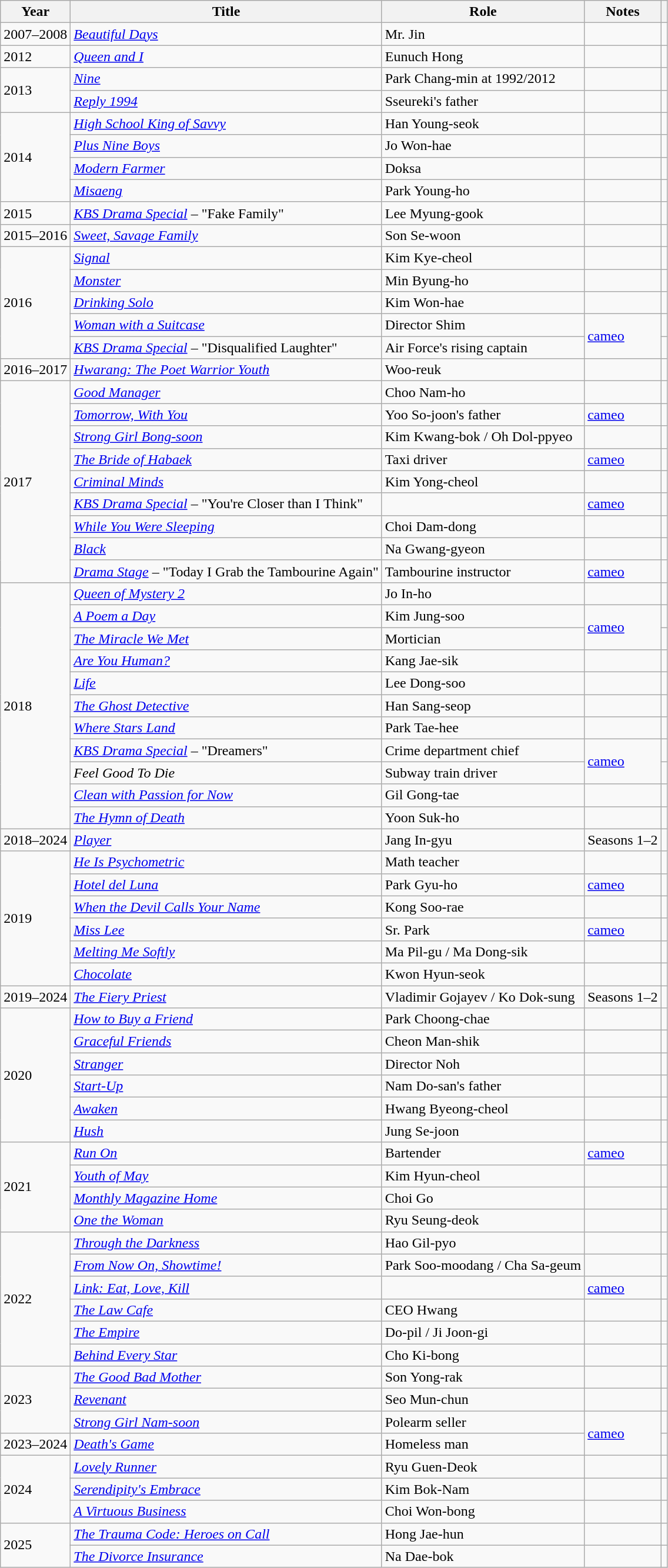<table class="wikitable sortable">
<tr>
<th>Year</th>
<th>Title</th>
<th>Role</th>
<th>Notes</th>
<th class="unsortable"></th>
</tr>
<tr>
<td>2007–2008</td>
<td><em><a href='#'>Beautiful Days</a></em></td>
<td>Mr. Jin</td>
<td></td>
<td></td>
</tr>
<tr>
<td>2012</td>
<td><em><a href='#'>Queen and I</a></em></td>
<td>Eunuch Hong</td>
<td></td>
<td></td>
</tr>
<tr>
<td rowspan="2">2013</td>
<td><em><a href='#'>Nine</a></em></td>
<td>Park Chang-min at 1992/2012</td>
<td></td>
<td></td>
</tr>
<tr>
<td><em><a href='#'>Reply 1994</a></em></td>
<td>Sseureki's father</td>
<td></td>
<td></td>
</tr>
<tr>
<td rowspan="4">2014</td>
<td><em><a href='#'>High School King of Savvy</a></em></td>
<td>Han Young-seok</td>
<td></td>
<td></td>
</tr>
<tr>
<td><em><a href='#'>Plus Nine Boys</a></em></td>
<td>Jo Won-hae</td>
<td></td>
<td></td>
</tr>
<tr>
<td><em><a href='#'>Modern Farmer</a></em></td>
<td>Doksa</td>
<td></td>
<td></td>
</tr>
<tr>
<td><em><a href='#'>Misaeng</a></em></td>
<td>Park Young-ho</td>
<td></td>
<td></td>
</tr>
<tr>
<td>2015</td>
<td><em><a href='#'>KBS Drama Special</a></em> – "Fake Family"</td>
<td>Lee Myung-gook</td>
<td></td>
<td></td>
</tr>
<tr>
<td>2015–2016</td>
<td><em><a href='#'>Sweet, Savage Family</a></em></td>
<td>Son Se-woon</td>
<td></td>
<td></td>
</tr>
<tr>
<td rowspan="5">2016</td>
<td><em><a href='#'>Signal</a></em></td>
<td>Kim Kye-cheol</td>
<td></td>
<td></td>
</tr>
<tr>
<td><em><a href='#'>Monster</a></em></td>
<td>Min Byung-ho</td>
<td></td>
<td></td>
</tr>
<tr>
<td><em><a href='#'>Drinking Solo</a></em></td>
<td>Kim Won-hae</td>
<td></td>
<td></td>
</tr>
<tr>
<td><em><a href='#'>Woman with a Suitcase</a></em></td>
<td>Director Shim</td>
<td rowspan="2"><a href='#'>cameo</a></td>
<td></td>
</tr>
<tr>
<td><em><a href='#'>KBS Drama Special</a></em> – "Disqualified Laughter"</td>
<td>Air Force's rising captain</td>
<td></td>
</tr>
<tr>
<td>2016–2017</td>
<td><em><a href='#'>Hwarang: The Poet Warrior Youth</a></em></td>
<td>Woo-reuk</td>
<td></td>
<td></td>
</tr>
<tr>
<td rowspan="9">2017</td>
<td><em><a href='#'>Good Manager</a></em></td>
<td>Choo Nam-ho</td>
<td></td>
<td></td>
</tr>
<tr>
<td><em><a href='#'>Tomorrow, With You</a></em></td>
<td>Yoo So-joon's father</td>
<td><a href='#'>cameo</a></td>
<td></td>
</tr>
<tr>
<td><em><a href='#'>Strong Girl Bong-soon</a></em></td>
<td>Kim Kwang-bok / Oh Dol-ppyeo</td>
<td></td>
<td></td>
</tr>
<tr>
<td><em><a href='#'>The Bride of Habaek</a></em></td>
<td>Taxi driver</td>
<td><a href='#'>cameo</a></td>
<td></td>
</tr>
<tr>
<td><em><a href='#'>Criminal Minds</a></em></td>
<td>Kim Yong-cheol</td>
<td></td>
<td></td>
</tr>
<tr>
<td><em><a href='#'>KBS Drama Special</a></em> – "You're Closer than I Think"</td>
<td></td>
<td><a href='#'>cameo</a></td>
<td></td>
</tr>
<tr>
<td><em><a href='#'>While You Were Sleeping</a></em></td>
<td>Choi Dam-dong</td>
<td></td>
<td></td>
</tr>
<tr>
<td><em><a href='#'>Black</a></em></td>
<td>Na Gwang-gyeon</td>
<td></td>
<td></td>
</tr>
<tr>
<td><em><a href='#'>Drama Stage</a></em> – "Today I Grab the Tambourine Again"</td>
<td>Tambourine instructor</td>
<td><a href='#'>cameo</a></td>
<td></td>
</tr>
<tr>
<td rowspan="11">2018</td>
<td><em><a href='#'>Queen of Mystery 2</a></em></td>
<td>Jo In-ho</td>
<td></td>
<td></td>
</tr>
<tr>
<td><em><a href='#'>A Poem a Day</a></em></td>
<td>Kim Jung-soo</td>
<td rowspan="2"><a href='#'>cameo</a></td>
<td></td>
</tr>
<tr>
<td><em><a href='#'>The Miracle We Met</a></em></td>
<td>Mortician</td>
<td></td>
</tr>
<tr>
<td><em><a href='#'>Are You Human?</a></em></td>
<td>Kang Jae-sik</td>
<td></td>
<td></td>
</tr>
<tr>
<td><em><a href='#'>Life</a></em></td>
<td>Lee Dong-soo</td>
<td></td>
<td></td>
</tr>
<tr>
<td><em><a href='#'>The Ghost Detective</a></em></td>
<td>Han Sang-seop</td>
<td></td>
<td></td>
</tr>
<tr>
<td><em><a href='#'>Where Stars Land</a></em></td>
<td>Park Tae-hee</td>
<td></td>
<td></td>
</tr>
<tr>
<td><em><a href='#'>KBS Drama Special</a></em> – "Dreamers"</td>
<td>Crime department chief</td>
<td rowspan="2"><a href='#'>cameo</a></td>
<td></td>
</tr>
<tr>
<td><em>Feel Good To Die </em></td>
<td>Subway train driver</td>
<td></td>
</tr>
<tr>
<td><em><a href='#'>Clean with Passion for Now</a></em></td>
<td>Gil Gong-tae</td>
<td></td>
<td></td>
</tr>
<tr>
<td><em><a href='#'>The Hymn of Death</a></em></td>
<td>Yoon Suk-ho</td>
<td></td>
<td></td>
</tr>
<tr>
<td>2018–2024</td>
<td><em><a href='#'>Player</a></em></td>
<td>Jang In-gyu</td>
<td>Seasons 1–2</td>
<td></td>
</tr>
<tr>
<td rowspan="6">2019</td>
<td><em><a href='#'>He Is Psychometric</a></em></td>
<td>Math teacher</td>
<td></td>
<td></td>
</tr>
<tr>
<td><em><a href='#'>Hotel del Luna</a></em></td>
<td>Park Gyu-ho</td>
<td><a href='#'>cameo</a></td>
<td></td>
</tr>
<tr>
<td><em><a href='#'>When the Devil Calls Your Name</a></em></td>
<td>Kong Soo-rae</td>
<td></td>
<td></td>
</tr>
<tr>
<td><em><a href='#'>Miss Lee</a></em></td>
<td>Sr. Park</td>
<td><a href='#'>cameo</a></td>
<td></td>
</tr>
<tr>
<td><em><a href='#'>Melting Me Softly</a></em></td>
<td>Ma Pil-gu / Ma Dong-sik</td>
<td></td>
<td></td>
</tr>
<tr>
<td><em><a href='#'>Chocolate</a></em></td>
<td>Kwon Hyun-seok</td>
<td></td>
<td></td>
</tr>
<tr>
<td>2019–2024</td>
<td><em><a href='#'>The Fiery Priest</a></em></td>
<td>Vladimir Gojayev / Ko Dok-sung</td>
<td>Seasons 1–2</td>
<td></td>
</tr>
<tr>
<td rowspan="6">2020</td>
<td><em><a href='#'>How to Buy a Friend</a></em></td>
<td>Park Choong-chae</td>
<td></td>
<td></td>
</tr>
<tr>
<td><em><a href='#'>Graceful Friends</a></em></td>
<td>Cheon Man-shik</td>
<td></td>
<td></td>
</tr>
<tr>
<td><em><a href='#'>Stranger</a></em></td>
<td>Director Noh</td>
<td></td>
<td></td>
</tr>
<tr>
<td><em><a href='#'>Start-Up</a></em></td>
<td>Nam Do-san's father</td>
<td></td>
<td></td>
</tr>
<tr>
<td><em><a href='#'>Awaken</a></em></td>
<td>Hwang Byeong-cheol</td>
<td></td>
<td></td>
</tr>
<tr>
<td><em><a href='#'>Hush</a></em></td>
<td>Jung Se-joon</td>
<td></td>
<td></td>
</tr>
<tr>
<td rowspan="4">2021</td>
<td><em><a href='#'>Run On</a></em></td>
<td>Bartender</td>
<td><a href='#'>cameo</a></td>
<td></td>
</tr>
<tr>
<td><em><a href='#'>Youth of May</a></em></td>
<td>Kim Hyun-cheol</td>
<td></td>
<td></td>
</tr>
<tr>
<td><em><a href='#'>Monthly Magazine Home</a></em></td>
<td>Choi Go</td>
<td></td>
<td></td>
</tr>
<tr>
<td><em><a href='#'>One the Woman</a></em></td>
<td>Ryu Seung-deok</td>
<td></td>
<td></td>
</tr>
<tr>
<td rowspan="6">2022</td>
<td><em><a href='#'>Through the Darkness</a></em></td>
<td>Hao Gil-pyo</td>
<td></td>
<td></td>
</tr>
<tr>
<td><em><a href='#'>From Now On, Showtime!</a></em></td>
<td>Park Soo-moodang / Cha Sa-geum</td>
<td></td>
<td></td>
</tr>
<tr>
<td><em><a href='#'>Link: Eat, Love, Kill</a></em></td>
<td></td>
<td><a href='#'>cameo</a></td>
<td></td>
</tr>
<tr>
<td><em><a href='#'>The Law Cafe</a></em></td>
<td>CEO Hwang</td>
<td></td>
<td></td>
</tr>
<tr>
<td><em><a href='#'>The Empire</a></em></td>
<td>Do-pil / Ji Joon-gi</td>
<td></td>
<td></td>
</tr>
<tr>
<td><em><a href='#'>Behind Every Star</a></em></td>
<td>Cho Ki-bong</td>
<td></td>
<td></td>
</tr>
<tr>
<td rowspan="3">2023</td>
<td><em><a href='#'>The Good Bad Mother</a></em></td>
<td>Son Yong-rak</td>
<td></td>
<td></td>
</tr>
<tr>
<td><em><a href='#'>Revenant</a></em></td>
<td>Seo Mun-chun</td>
<td></td>
<td></td>
</tr>
<tr>
<td><em><a href='#'>Strong Girl Nam-soon</a></em></td>
<td>Polearm seller</td>
<td rowspan="2"><a href='#'>cameo</a></td>
<td></td>
</tr>
<tr>
<td>2023–2024</td>
<td><em><a href='#'>Death's Game</a></em></td>
<td>Homeless man</td>
<td></td>
</tr>
<tr>
<td rowspan="3">2024</td>
<td><em><a href='#'>Lovely Runner</a></em></td>
<td>Ryu Guen-Deok</td>
<td></td>
<td></td>
</tr>
<tr>
<td><em><a href='#'>Serendipity's Embrace</a></em></td>
<td>Kim Bok-Nam</td>
<td></td>
<td></td>
</tr>
<tr>
<td><em><a href='#'>A Virtuous Business</a></em></td>
<td>Choi Won-bong</td>
<td></td>
<td></td>
</tr>
<tr>
<td rowspan="2">2025</td>
<td><em><a href='#'>The Trauma Code: Heroes on Call</a></em></td>
<td>Hong Jae-hun</td>
<td></td>
<td></td>
</tr>
<tr>
<td><em><a href='#'>The Divorce Insurance</a></em></td>
<td>Na Dae-bok</td>
<td></td>
<td></td>
</tr>
</table>
